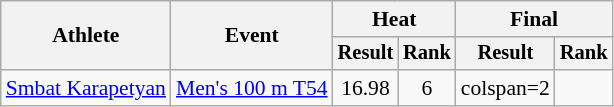<table class="wikitable" style="font-size:90%">
<tr>
<th rowspan="2">Athlete</th>
<th rowspan="2">Event</th>
<th colspan="2">Heat</th>
<th colspan="2">Final</th>
</tr>
<tr style="font-size:95%">
<th>Result</th>
<th>Rank</th>
<th>Result</th>
<th>Rank</th>
</tr>
<tr align=center>
<td align=left><a href='#'>Smbat Karapetyan</a></td>
<td align=left><a href='#'>Men's 100 m T54</a></td>
<td>16.98</td>
<td>6</td>
<td>colspan=2 </td>
</tr>
</table>
